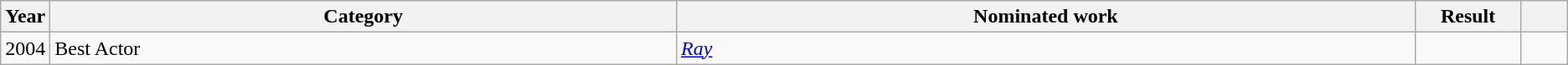<table class=wikitable>
<tr>
<th scope="col" style="width:1em;">Year</th>
<th scope="col" style="width:33em;">Category</th>
<th scope="col" style="width:39em;">Nominated work</th>
<th scope="col" style="width:5em;">Result</th>
<th scope="col" style="width:2em;"></th>
</tr>
<tr>
<td>2004</td>
<td>Best Actor</td>
<td><em><a href='#'>Ray</a></em></td>
<td></td>
<td></td>
</tr>
</table>
